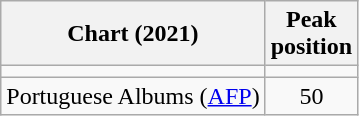<table class="wikitable">
<tr>
<th>Chart (2021)</th>
<th>Peak<br>position</th>
</tr>
<tr>
<td></td>
</tr>
<tr>
<td>Portuguese Albums (<a href='#'>AFP</a>)</td>
<td align="center">50</td>
</tr>
</table>
